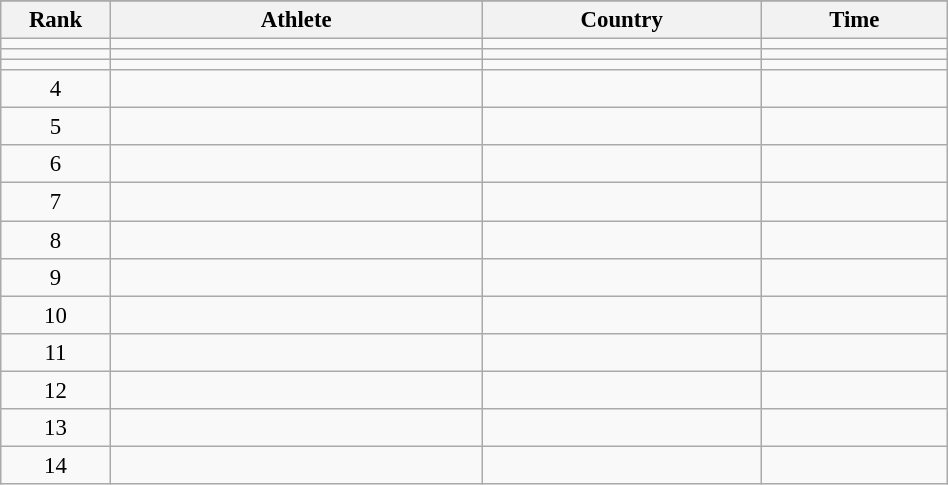<table class="wikitable sortable" style=" text-align:center; font-size:95%;" width="50%">
<tr>
</tr>
<tr>
<th width=5%>Rank</th>
<th width=20%>Athlete</th>
<th width=15%>Country</th>
<th width=10%>Time</th>
</tr>
<tr>
<td align=center></td>
<td align=left></td>
<td align=left></td>
<td></td>
</tr>
<tr>
<td align=center></td>
<td align=left></td>
<td align=left></td>
<td></td>
</tr>
<tr>
<td align=center></td>
<td align=left></td>
<td align=left></td>
<td></td>
</tr>
<tr>
<td align=center>4</td>
<td align=left></td>
<td align=left></td>
<td></td>
</tr>
<tr>
<td align=center>5</td>
<td align=left></td>
<td align=left></td>
<td></td>
</tr>
<tr>
<td align=center>6</td>
<td align=left></td>
<td align=left></td>
<td></td>
</tr>
<tr>
<td align=center>7</td>
<td align=left></td>
<td align=left></td>
<td></td>
</tr>
<tr>
<td align=center>8</td>
<td align=left></td>
<td align=left></td>
<td></td>
</tr>
<tr>
<td align=center>9</td>
<td align=left></td>
<td align=left></td>
<td></td>
</tr>
<tr>
<td align=center>10</td>
<td align=left></td>
<td align=left></td>
<td></td>
</tr>
<tr>
<td align=center>11</td>
<td align=left></td>
<td align=left></td>
<td></td>
</tr>
<tr>
<td align=center>12</td>
<td align=left></td>
<td align=left></td>
<td></td>
</tr>
<tr>
<td align=center>13</td>
<td align=left></td>
<td align=left></td>
<td></td>
</tr>
<tr>
<td align=center>14</td>
<td align=left></td>
<td align=left></td>
<td></td>
</tr>
</table>
